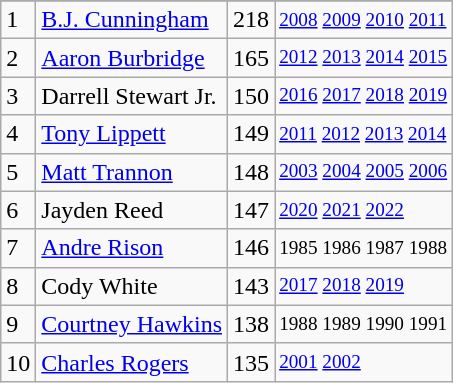<table class="wikitable">
<tr>
</tr>
<tr>
<td>1</td>
<td><a href='#'>B.J. Cunningham</a></td>
<td>218</td>
<td style="font-size:80%;"><a href='#'>2008</a> <a href='#'>2009</a> <a href='#'>2010</a> <a href='#'>2011</a></td>
</tr>
<tr>
<td>2</td>
<td><a href='#'>Aaron Burbridge</a></td>
<td>165</td>
<td style="font-size:80%;"><a href='#'>2012</a> <a href='#'>2013</a> <a href='#'>2014</a> <a href='#'>2015</a></td>
</tr>
<tr>
<td>3</td>
<td>Darrell Stewart Jr.</td>
<td>150</td>
<td style="font-size:80%;"><a href='#'>2016</a> <a href='#'>2017</a> <a href='#'>2018</a> <a href='#'>2019</a></td>
</tr>
<tr>
<td>4</td>
<td><a href='#'>Tony Lippett</a></td>
<td>149</td>
<td style="font-size:80%;"><a href='#'>2011</a> <a href='#'>2012</a> <a href='#'>2013</a> <a href='#'>2014</a></td>
</tr>
<tr>
<td>5</td>
<td><a href='#'>Matt Trannon</a></td>
<td>148</td>
<td style="font-size:80%;"><a href='#'>2003</a> <a href='#'>2004</a> <a href='#'>2005</a> <a href='#'>2006</a></td>
</tr>
<tr>
<td>6</td>
<td>Jayden Reed</td>
<td>147</td>
<td style="font-size:80%;"><a href='#'>2020</a> <a href='#'>2021</a> <a href='#'>2022</a></td>
</tr>
<tr>
<td>7</td>
<td><a href='#'>Andre Rison</a></td>
<td>146</td>
<td style="font-size:80%;">1985 1986 1987 1988</td>
</tr>
<tr>
<td>8</td>
<td>Cody White</td>
<td>143</td>
<td style="font-size:80%;"><a href='#'>2017</a> <a href='#'>2018</a> <a href='#'>2019</a></td>
</tr>
<tr>
<td>9</td>
<td><a href='#'>Courtney Hawkins</a></td>
<td>138</td>
<td style="font-size:80%;">1988 1989 1990 1991</td>
</tr>
<tr>
<td>10</td>
<td><a href='#'>Charles Rogers</a></td>
<td>135</td>
<td style="font-size:80%;"><a href='#'>2001</a> <a href='#'>2002</a></td>
</tr>
</table>
